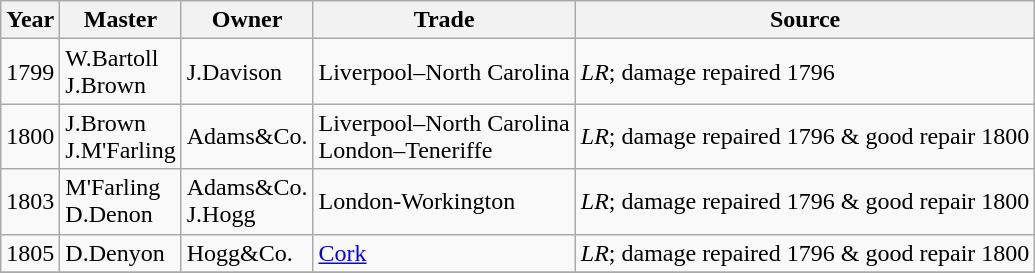<table class=" wikitable">
<tr>
<th>Year</th>
<th>Master</th>
<th>Owner</th>
<th>Trade</th>
<th>Source</th>
</tr>
<tr>
<td>1799</td>
<td>W.Bartoll<br>J.Brown</td>
<td>J.Davison</td>
<td>Liverpool–North Carolina</td>
<td><em>LR</em>; damage repaired 1796</td>
</tr>
<tr>
<td>1800</td>
<td>J.Brown<br>J.M'Farling</td>
<td>Adams&Co.</td>
<td>Liverpool–North Carolina<br>London–Teneriffe</td>
<td><em>LR</em>; damage repaired 1796 & good repair 1800</td>
</tr>
<tr>
<td>1803</td>
<td>M'Farling<br>D.Denon</td>
<td>Adams&Co.<br>J.Hogg</td>
<td>London-Workington</td>
<td><em>LR</em>; damage repaired 1796 & good repair 1800</td>
</tr>
<tr>
<td>1805</td>
<td>D.Denyon</td>
<td>Hogg&Co.</td>
<td><a href='#'>Cork</a></td>
<td><em>LR</em>; damage repaired 1796 & good repair 1800</td>
</tr>
<tr>
</tr>
</table>
